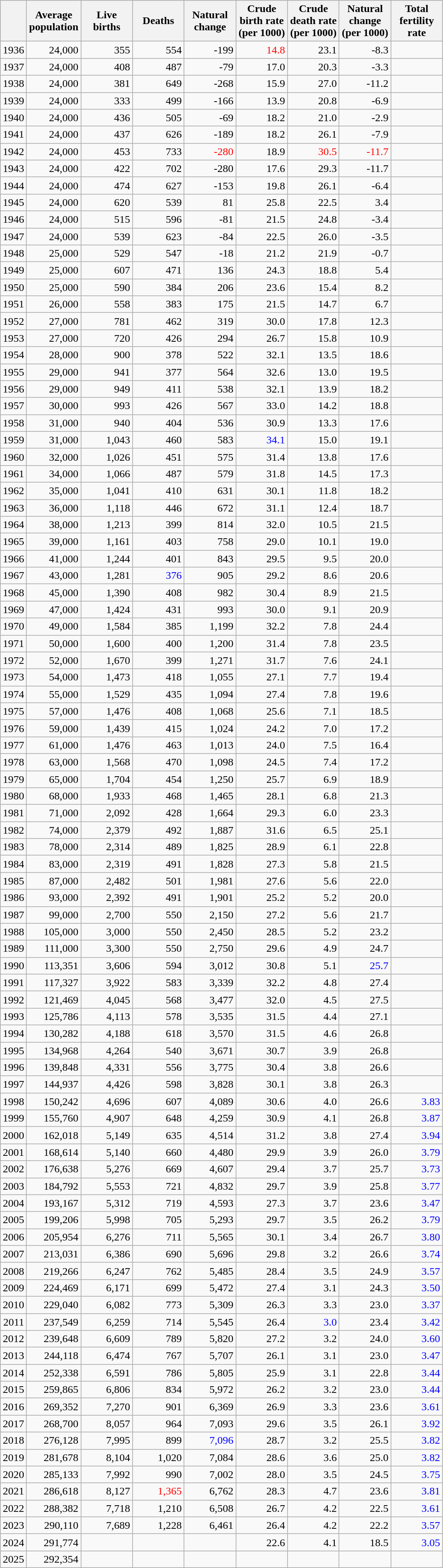<table class="wikitable sortable" style="text-align: right;">
<tr>
<th></th>
<th width="70pt">Average population</th>
<th width="70pt">Live births</th>
<th width="70pt">Deaths</th>
<th width="70pt">Natural change</th>
<th width="70pt">Crude birth rate (per 1000)</th>
<th width="70pt">Crude death rate (per 1000)</th>
<th width="70pt">Natural change (per 1000)</th>
<th width="70pt">Total fertility rate</th>
</tr>
<tr>
<td>1936</td>
<td>24,000</td>
<td>355</td>
<td>554</td>
<td>-199</td>
<td style="color:red">14.8</td>
<td>23.1</td>
<td>-8.3</td>
<td></td>
</tr>
<tr>
<td>1937</td>
<td>24,000</td>
<td>408</td>
<td>487</td>
<td>-79</td>
<td>17.0</td>
<td>20.3</td>
<td>-3.3</td>
<td></td>
</tr>
<tr>
<td>1938</td>
<td>24,000</td>
<td>381</td>
<td>649</td>
<td>-268</td>
<td>15.9</td>
<td>27.0</td>
<td>-11.2</td>
<td></td>
</tr>
<tr>
<td>1939</td>
<td>24,000</td>
<td>333</td>
<td>499</td>
<td>-166</td>
<td>13.9</td>
<td>20.8</td>
<td>-6.9</td>
<td></td>
</tr>
<tr>
<td>1940</td>
<td>24,000</td>
<td>436</td>
<td>505</td>
<td>-69</td>
<td>18.2</td>
<td>21.0</td>
<td>-2.9</td>
<td></td>
</tr>
<tr>
<td>1941</td>
<td>24,000</td>
<td>437</td>
<td>626</td>
<td>-189</td>
<td>18.2</td>
<td>26.1</td>
<td>-7.9</td>
<td></td>
</tr>
<tr>
<td>1942</td>
<td>24,000</td>
<td>453</td>
<td>733</td>
<td style="color:red">-280</td>
<td>18.9</td>
<td style="color:red">30.5</td>
<td style="color:red">-11.7</td>
<td></td>
</tr>
<tr>
<td>1943</td>
<td>24,000</td>
<td>422</td>
<td>702</td>
<td>-280</td>
<td>17.6</td>
<td>29.3</td>
<td>-11.7</td>
<td></td>
</tr>
<tr>
<td>1944</td>
<td>24,000</td>
<td>474</td>
<td>627</td>
<td>-153</td>
<td>19.8</td>
<td>26.1</td>
<td>-6.4</td>
<td></td>
</tr>
<tr>
<td>1945</td>
<td>24,000</td>
<td>620</td>
<td>539</td>
<td>81</td>
<td>25.8</td>
<td>22.5</td>
<td>3.4</td>
<td></td>
</tr>
<tr>
<td>1946</td>
<td>24,000</td>
<td>515</td>
<td>596</td>
<td>-81</td>
<td>21.5</td>
<td>24.8</td>
<td>-3.4</td>
<td></td>
</tr>
<tr>
<td>1947</td>
<td>24,000</td>
<td>539</td>
<td>623</td>
<td>-84</td>
<td>22.5</td>
<td>26.0</td>
<td>-3.5</td>
<td></td>
</tr>
<tr>
<td>1948</td>
<td>25,000</td>
<td>529</td>
<td>547</td>
<td>-18</td>
<td>21.2</td>
<td>21.9</td>
<td>-0.7</td>
<td></td>
</tr>
<tr>
<td>1949</td>
<td>25,000</td>
<td>607</td>
<td>471</td>
<td>136</td>
<td>24.3</td>
<td>18.8</td>
<td>5.4</td>
<td></td>
</tr>
<tr>
<td>1950</td>
<td>25,000</td>
<td>590</td>
<td>384</td>
<td>206</td>
<td>23.6</td>
<td>15.4</td>
<td>8.2</td>
<td></td>
</tr>
<tr>
<td>1951</td>
<td>26,000</td>
<td>558</td>
<td>383</td>
<td>175</td>
<td>21.5</td>
<td>14.7</td>
<td>6.7</td>
<td></td>
</tr>
<tr>
<td>1952</td>
<td>27,000</td>
<td>781</td>
<td>462</td>
<td>319</td>
<td>30.0</td>
<td>17.8</td>
<td>12.3</td>
<td></td>
</tr>
<tr>
<td>1953</td>
<td>27,000</td>
<td>720</td>
<td>426</td>
<td>294</td>
<td>26.7</td>
<td>15.8</td>
<td>10.9</td>
<td></td>
</tr>
<tr>
<td>1954</td>
<td>28,000</td>
<td>900</td>
<td>378</td>
<td>522</td>
<td>32.1</td>
<td>13.5</td>
<td>18.6</td>
<td></td>
</tr>
<tr>
<td>1955</td>
<td>29,000</td>
<td>941</td>
<td>377</td>
<td>564</td>
<td>32.6</td>
<td>13.0</td>
<td>19.5</td>
<td></td>
</tr>
<tr>
<td>1956</td>
<td>29,000</td>
<td>949</td>
<td>411</td>
<td>538</td>
<td>32.1</td>
<td>13.9</td>
<td>18.2</td>
<td></td>
</tr>
<tr>
<td>1957</td>
<td>30,000</td>
<td>993</td>
<td>426</td>
<td>567</td>
<td>33.0</td>
<td>14.2</td>
<td>18.8</td>
<td></td>
</tr>
<tr>
<td>1958</td>
<td>31,000</td>
<td>940</td>
<td>404</td>
<td>536</td>
<td>30.9</td>
<td>13.3</td>
<td>17.6</td>
<td></td>
</tr>
<tr>
<td>1959</td>
<td>31,000</td>
<td>1,043</td>
<td>460</td>
<td>583</td>
<td style="color:blue">34.1</td>
<td>15.0</td>
<td>19.1</td>
<td></td>
</tr>
<tr>
<td>1960</td>
<td>32,000</td>
<td>1,026</td>
<td>451</td>
<td>575</td>
<td>31.4</td>
<td>13.8</td>
<td>17.6</td>
<td></td>
</tr>
<tr>
<td>1961</td>
<td>34,000</td>
<td>1,066</td>
<td>487</td>
<td>579</td>
<td>31.8</td>
<td>14.5</td>
<td>17.3</td>
<td></td>
</tr>
<tr>
<td>1962</td>
<td>35,000</td>
<td>1,041</td>
<td>410</td>
<td>631</td>
<td>30.1</td>
<td>11.8</td>
<td>18.2</td>
<td></td>
</tr>
<tr>
<td>1963</td>
<td>36,000</td>
<td>1,118</td>
<td>446</td>
<td>672</td>
<td>31.1</td>
<td>12.4</td>
<td>18.7</td>
<td></td>
</tr>
<tr>
<td>1964</td>
<td>38,000</td>
<td>1,213</td>
<td>399</td>
<td>814</td>
<td>32.0</td>
<td>10.5</td>
<td>21.5</td>
<td></td>
</tr>
<tr>
<td>1965</td>
<td>39,000</td>
<td>1,161</td>
<td>403</td>
<td>758</td>
<td>29.0</td>
<td>10.1</td>
<td>19.0</td>
<td></td>
</tr>
<tr>
<td>1966</td>
<td>41,000</td>
<td>1,244</td>
<td>401</td>
<td>843</td>
<td>29.5</td>
<td>9.5</td>
<td>20.0</td>
<td></td>
</tr>
<tr>
<td>1967</td>
<td>43,000</td>
<td>1,281</td>
<td style="color:blue">376</td>
<td>905</td>
<td>29.2</td>
<td>8.6</td>
<td>20.6</td>
<td></td>
</tr>
<tr>
<td>1968</td>
<td>45,000</td>
<td>1,390</td>
<td>408</td>
<td>982</td>
<td>30.4</td>
<td>8.9</td>
<td>21.5</td>
<td></td>
</tr>
<tr>
<td>1969</td>
<td>47,000</td>
<td>1,424</td>
<td>431</td>
<td>993</td>
<td>30.0</td>
<td>9.1</td>
<td>20.9</td>
<td></td>
</tr>
<tr>
<td>1970</td>
<td>49,000</td>
<td>1,584</td>
<td>385</td>
<td>1,199</td>
<td>32.2</td>
<td>7.8</td>
<td>24.4</td>
<td></td>
</tr>
<tr>
<td>1971</td>
<td>50,000</td>
<td>1,600</td>
<td>400</td>
<td>1,200</td>
<td>31.4</td>
<td>7.8</td>
<td>23.5</td>
<td></td>
</tr>
<tr>
<td>1972</td>
<td>52,000</td>
<td>1,670</td>
<td>399</td>
<td>1,271</td>
<td>31.7</td>
<td>7.6</td>
<td>24.1</td>
<td></td>
</tr>
<tr>
<td>1973</td>
<td>54,000</td>
<td>1,473</td>
<td>418</td>
<td>1,055</td>
<td>27.1</td>
<td>7.7</td>
<td>19.4</td>
<td></td>
</tr>
<tr>
<td>1974</td>
<td>55,000</td>
<td>1,529</td>
<td>435</td>
<td>1,094</td>
<td>27.4</td>
<td>7.8</td>
<td>19.6</td>
<td></td>
</tr>
<tr>
<td>1975</td>
<td>57,000</td>
<td>1,476</td>
<td>408</td>
<td>1,068</td>
<td>25.6</td>
<td>7.1</td>
<td>18.5</td>
<td></td>
</tr>
<tr>
<td>1976</td>
<td>59,000</td>
<td>1,439</td>
<td>415</td>
<td>1,024</td>
<td>24.2</td>
<td>7.0</td>
<td>17.2</td>
<td></td>
</tr>
<tr>
<td>1977</td>
<td>61,000</td>
<td>1,476</td>
<td>463</td>
<td>1,013</td>
<td>24.0</td>
<td>7.5</td>
<td>16.4</td>
<td></td>
</tr>
<tr>
<td>1978</td>
<td>63,000</td>
<td>1,568</td>
<td>470</td>
<td>1,098</td>
<td>24.5</td>
<td>7.4</td>
<td>17.2</td>
<td></td>
</tr>
<tr>
<td>1979</td>
<td>65,000</td>
<td>1,704</td>
<td>454</td>
<td>1,250</td>
<td>25.7</td>
<td>6.9</td>
<td>18.9</td>
<td></td>
</tr>
<tr>
<td>1980</td>
<td>68,000</td>
<td>1,933</td>
<td>468</td>
<td>1,465</td>
<td>28.1</td>
<td>6.8</td>
<td>21.3</td>
<td></td>
</tr>
<tr>
<td>1981</td>
<td>71,000</td>
<td>2,092</td>
<td>428</td>
<td>1,664</td>
<td>29.3</td>
<td>6.0</td>
<td>23.3</td>
<td></td>
</tr>
<tr>
<td>1982</td>
<td>74,000</td>
<td>2,379</td>
<td>492</td>
<td>1,887</td>
<td>31.6</td>
<td>6.5</td>
<td>25.1</td>
<td></td>
</tr>
<tr>
<td>1983</td>
<td>78,000</td>
<td>2,314</td>
<td>489</td>
<td>1,825</td>
<td>28.9</td>
<td>6.1</td>
<td>22.8</td>
<td></td>
</tr>
<tr>
<td>1984</td>
<td>83,000</td>
<td>2,319</td>
<td>491</td>
<td>1,828</td>
<td>27.3</td>
<td>5.8</td>
<td>21.5</td>
<td></td>
</tr>
<tr>
<td>1985</td>
<td>87,000</td>
<td>2,482</td>
<td>501</td>
<td>1,981</td>
<td>27.6</td>
<td>5.6</td>
<td>22.0</td>
<td></td>
</tr>
<tr>
<td>1986</td>
<td>93,000</td>
<td>2,392</td>
<td>491</td>
<td>1,901</td>
<td>25.2</td>
<td>5.2</td>
<td>20.0</td>
<td></td>
</tr>
<tr>
<td>1987</td>
<td>99,000</td>
<td>2,700</td>
<td>550</td>
<td>2,150</td>
<td>27.2</td>
<td>5.6</td>
<td>21.7</td>
<td></td>
</tr>
<tr>
<td>1988</td>
<td>105,000</td>
<td>3,000</td>
<td>550</td>
<td>2,450</td>
<td>28.5</td>
<td>5.2</td>
<td>23.2</td>
<td></td>
</tr>
<tr>
<td>1989</td>
<td>111,000</td>
<td>3,300</td>
<td>550</td>
<td>2,750</td>
<td>29.6</td>
<td>4.9</td>
<td>24.7</td>
<td></td>
</tr>
<tr>
<td>1990</td>
<td>113,351</td>
<td>3,606</td>
<td>594</td>
<td>3,012</td>
<td>30.8</td>
<td>5.1</td>
<td style="color:blue">25.7</td>
<td></td>
</tr>
<tr>
<td>1991</td>
<td>117,327</td>
<td>3,922</td>
<td>583</td>
<td>3,339</td>
<td>32.2</td>
<td>4.8</td>
<td>27.4</td>
<td></td>
</tr>
<tr>
<td>1992</td>
<td>121,469</td>
<td>4,045</td>
<td>568</td>
<td>3,477</td>
<td>32.0</td>
<td>4.5</td>
<td>27.5</td>
<td></td>
</tr>
<tr>
<td>1993</td>
<td>125,786</td>
<td>4,113</td>
<td>578</td>
<td>3,535</td>
<td>31.5</td>
<td>4.4</td>
<td>27.1</td>
<td></td>
</tr>
<tr>
<td>1994</td>
<td>130,282</td>
<td>4,188</td>
<td>618</td>
<td>3,570</td>
<td>31.5</td>
<td>4.6</td>
<td>26.8</td>
<td></td>
</tr>
<tr>
<td>1995</td>
<td>134,968</td>
<td>4,264</td>
<td>540</td>
<td>3,671</td>
<td>30.7</td>
<td>3.9</td>
<td>26.8</td>
<td></td>
</tr>
<tr>
<td>1996</td>
<td>139,848</td>
<td>4,331</td>
<td>556</td>
<td>3,775</td>
<td>30.4</td>
<td>3.8</td>
<td>26.6</td>
<td></td>
</tr>
<tr>
<td>1997</td>
<td>144,937</td>
<td>4,426</td>
<td>598</td>
<td>3,828</td>
<td>30.1</td>
<td>3.8</td>
<td>26.3</td>
<td></td>
</tr>
<tr>
<td>1998</td>
<td>150,242</td>
<td>4,696</td>
<td>607</td>
<td>4,089</td>
<td>30.6</td>
<td>4.0</td>
<td>26.6</td>
<td style="color:blue;">3.83</td>
</tr>
<tr>
<td>1999</td>
<td>155,760</td>
<td>4,907</td>
<td>648</td>
<td>4,259</td>
<td>30.9</td>
<td>4.1</td>
<td>26.8</td>
<td style="color:blue;">3.87</td>
</tr>
<tr>
<td>2000</td>
<td>162,018</td>
<td>5,149</td>
<td>635</td>
<td>4,514</td>
<td>31.2</td>
<td>3.8</td>
<td>27.4</td>
<td style="color:blue;">3.94</td>
</tr>
<tr>
<td>2001</td>
<td>168,614</td>
<td>5,140</td>
<td>660</td>
<td>4,480</td>
<td>29.9</td>
<td>3.9</td>
<td>26.0</td>
<td style="color:blue;">3.79</td>
</tr>
<tr>
<td>2002</td>
<td>176,638</td>
<td>5,276</td>
<td>669</td>
<td>4,607</td>
<td>29.4</td>
<td>3.7</td>
<td>25.7</td>
<td style="color:blue;">3.73</td>
</tr>
<tr>
<td>2003</td>
<td>184,792</td>
<td>5,553</td>
<td>721</td>
<td>4,832</td>
<td>29.7</td>
<td>3.9</td>
<td>25.8</td>
<td style="color:blue;">3.77</td>
</tr>
<tr>
<td>2004</td>
<td>193,167</td>
<td>5,312</td>
<td>719</td>
<td>4,593</td>
<td>27.3</td>
<td>3.7</td>
<td>23.6</td>
<td style="color:blue;">3.47</td>
</tr>
<tr>
<td>2005</td>
<td>199,206</td>
<td>5,998</td>
<td>705</td>
<td>5,293</td>
<td>29.7</td>
<td>3.5</td>
<td>26.2</td>
<td style="color:blue;">3.79</td>
</tr>
<tr>
<td>2006</td>
<td>205,954</td>
<td>6,276</td>
<td>711</td>
<td>5,565</td>
<td>30.1</td>
<td>3.4</td>
<td>26.7</td>
<td style="color:blue;">3.80</td>
</tr>
<tr>
<td>2007</td>
<td>213,031</td>
<td>6,386</td>
<td>690</td>
<td>5,696</td>
<td>29.8</td>
<td>3.2</td>
<td>26.6</td>
<td style="color:blue;">3.74</td>
</tr>
<tr>
<td>2008</td>
<td>219,266</td>
<td>6,247</td>
<td>762</td>
<td>5,485</td>
<td>28.4</td>
<td>3.5</td>
<td>24.9</td>
<td style="color:blue;">3.57</td>
</tr>
<tr>
<td>2009</td>
<td>224,469</td>
<td>6,171</td>
<td>699</td>
<td>5,472</td>
<td>27.4</td>
<td>3.1</td>
<td>24.3</td>
<td style="color:blue;">3.50</td>
</tr>
<tr>
<td>2010</td>
<td>229,040</td>
<td>6,082</td>
<td>773</td>
<td>5,309</td>
<td>26.3</td>
<td>3.3</td>
<td>23.0</td>
<td style="color:blue;">3.37</td>
</tr>
<tr>
<td>2011</td>
<td>237,549</td>
<td>6,259</td>
<td>714</td>
<td>5,545</td>
<td>26.4</td>
<td style="color:blue">3.0</td>
<td>23.4</td>
<td style="color:blue;">3.42</td>
</tr>
<tr>
<td>2012</td>
<td>239,648</td>
<td>6,609</td>
<td>789</td>
<td>5,820</td>
<td>27.2</td>
<td>3.2</td>
<td>24.0</td>
<td style="color:blue;">3.60</td>
</tr>
<tr>
<td>2013</td>
<td>244,118</td>
<td>6,474</td>
<td>767</td>
<td>5,707</td>
<td>26.1</td>
<td>3.1</td>
<td>23.0</td>
<td style="color:blue;">3.47</td>
</tr>
<tr>
<td>2014</td>
<td>252,338</td>
<td>6,591</td>
<td>786</td>
<td>5,805</td>
<td>25.9</td>
<td>3.1</td>
<td>22.8</td>
<td style="color:blue;">3.44</td>
</tr>
<tr>
<td>2015</td>
<td>259,865</td>
<td>6,806</td>
<td>834</td>
<td>5,972</td>
<td>26.2</td>
<td>3.2</td>
<td>23.0</td>
<td style="color:blue;">3.44</td>
</tr>
<tr>
<td>2016</td>
<td>269,352</td>
<td>7,270</td>
<td>901</td>
<td>6,369</td>
<td>26.9</td>
<td>3.3</td>
<td>23.6</td>
<td style="color:blue;">3.61</td>
</tr>
<tr>
<td>2017</td>
<td>268,700</td>
<td>8,057</td>
<td>964</td>
<td>7,093</td>
<td>29.6</td>
<td>3.5</td>
<td>26.1</td>
<td style="color:blue;">3.92</td>
</tr>
<tr>
<td>2018</td>
<td>276,128</td>
<td>7,995</td>
<td>899</td>
<td style="color:blue">7,096</td>
<td>28.7</td>
<td>3.2</td>
<td>25.5</td>
<td style="color:blue;">3.82</td>
</tr>
<tr>
<td>2019</td>
<td>281,678</td>
<td>8,104</td>
<td>1,020</td>
<td>7,084</td>
<td>28.6</td>
<td>3.6</td>
<td>25.0</td>
<td style="color:blue;">3.82</td>
</tr>
<tr>
<td>2020</td>
<td>285,133</td>
<td>7,992</td>
<td>990</td>
<td>7,002</td>
<td>28.0</td>
<td>3.5</td>
<td>24.5</td>
<td style="color:blue;">3.75</td>
</tr>
<tr>
<td>2021</td>
<td>286,618</td>
<td>8,127</td>
<td style="color:red">1,365</td>
<td>6,762</td>
<td>28.3</td>
<td>4.7</td>
<td>23.6</td>
<td style="color:blue;">3.81</td>
</tr>
<tr>
<td>2022</td>
<td>288,382</td>
<td>7,718</td>
<td>1,210</td>
<td>6,508</td>
<td>26.7</td>
<td>4.2</td>
<td>22.5</td>
<td style="color:blue;">3.61</td>
</tr>
<tr>
<td>2023</td>
<td>290,110</td>
<td>7,689</td>
<td>1,228</td>
<td>6,461</td>
<td>26.4</td>
<td>4.2</td>
<td>22.2</td>
<td style="color:blue;">3.57</td>
</tr>
<tr>
<td>2024</td>
<td>291,774</td>
<td></td>
<td></td>
<td></td>
<td>22.6</td>
<td>4.1</td>
<td>18.5</td>
<td style="color:blue;">3.05</td>
</tr>
<tr>
<td>2025</td>
<td>292,354</td>
<td></td>
<td></td>
<td></td>
<td></td>
<td></td>
<td></td>
<td style="color:blue;"></td>
</tr>
</table>
